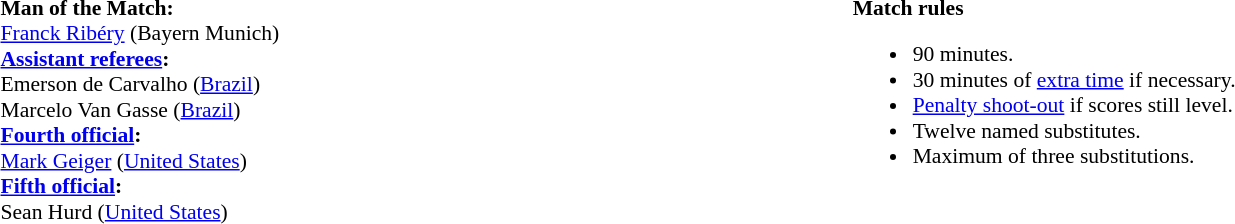<table style="width:100%; font-size:90%;">
<tr>
<td><br><strong>Man of the Match:</strong>
<br><a href='#'>Franck Ribéry</a> (Bayern Munich)<br><strong><a href='#'>Assistant referees</a>:</strong>
<br>Emerson de Carvalho (<a href='#'>Brazil</a>)
<br>Marcelo Van Gasse (<a href='#'>Brazil</a>)
<br><strong><a href='#'>Fourth official</a>:</strong>
<br><a href='#'>Mark Geiger</a> (<a href='#'>United States</a>)
<br><strong><a href='#'>Fifth official</a>:</strong>
<br>Sean Hurd (<a href='#'>United States</a>)</td>
<td style="width:55%; vertical-align:top;"><br><strong>Match rules</strong><ul><li>90 minutes.</li><li>30 minutes of <a href='#'>extra time</a> if necessary.</li><li><a href='#'>Penalty shoot-out</a> if scores still level.</li><li>Twelve named substitutes.</li><li>Maximum of three substitutions.</li></ul></td>
</tr>
</table>
